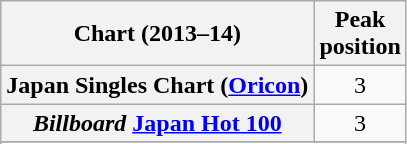<table class="wikitable sortable plainrowheaders" style="text-align:center">
<tr>
<th scope="col">Chart (2013–14)</th>
<th scope="col">Peak<br> position</th>
</tr>
<tr>
<th scope="row">Japan Singles Chart (<a href='#'>Oricon</a>)</th>
<td>3</td>
</tr>
<tr>
<th scope="row"><em>Billboard</em> <a href='#'>Japan Hot 100</a></th>
<td>3</td>
</tr>
<tr>
</tr>
<tr>
</tr>
<tr>
</tr>
</table>
